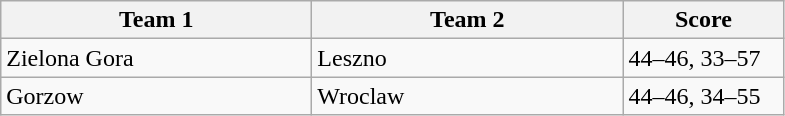<table class="wikitable" style="font-size: 100%">
<tr>
<th width=200>Team 1</th>
<th width=200>Team 2</th>
<th width=100>Score</th>
</tr>
<tr>
<td>Zielona Gora</td>
<td>Leszno</td>
<td>44–46, 33–57</td>
</tr>
<tr>
<td>Gorzow</td>
<td>Wroclaw</td>
<td>44–46, 34–55</td>
</tr>
</table>
